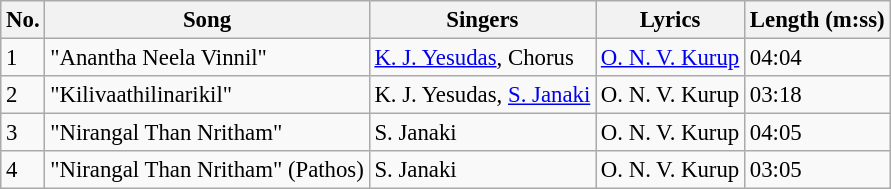<table class="wikitable" style="font-size:95%;">
<tr>
<th>No.</th>
<th>Song</th>
<th>Singers</th>
<th>Lyrics</th>
<th>Length (m:ss)</th>
</tr>
<tr>
<td>1</td>
<td>"Anantha Neela Vinnil"</td>
<td><a href='#'>K. J. Yesudas</a>, Chorus</td>
<td><a href='#'>O. N. V. Kurup</a></td>
<td>04:04</td>
</tr>
<tr>
<td>2</td>
<td>"Kilivaathilinarikil"</td>
<td>K. J. Yesudas, <a href='#'>S. Janaki</a></td>
<td>O. N. V. Kurup</td>
<td>03:18</td>
</tr>
<tr>
<td>3</td>
<td>"Nirangal Than Nritham"</td>
<td>S. Janaki</td>
<td>O. N. V. Kurup</td>
<td>04:05</td>
</tr>
<tr>
<td>4</td>
<td>"Nirangal Than Nritham" (Pathos)</td>
<td>S. Janaki</td>
<td>O. N. V. Kurup</td>
<td>03:05</td>
</tr>
</table>
